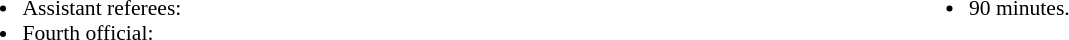<table style="width:100%; font-size:90%">
<tr>
<td style="width:50%; vertical-align:top"><br><ul><li>Assistant referees:</li><li>Fourth official:</li></ul></td>
<td style="width:50%; vertical-align:top"><br><ul><li>90 minutes.</li></ul></td>
</tr>
</table>
